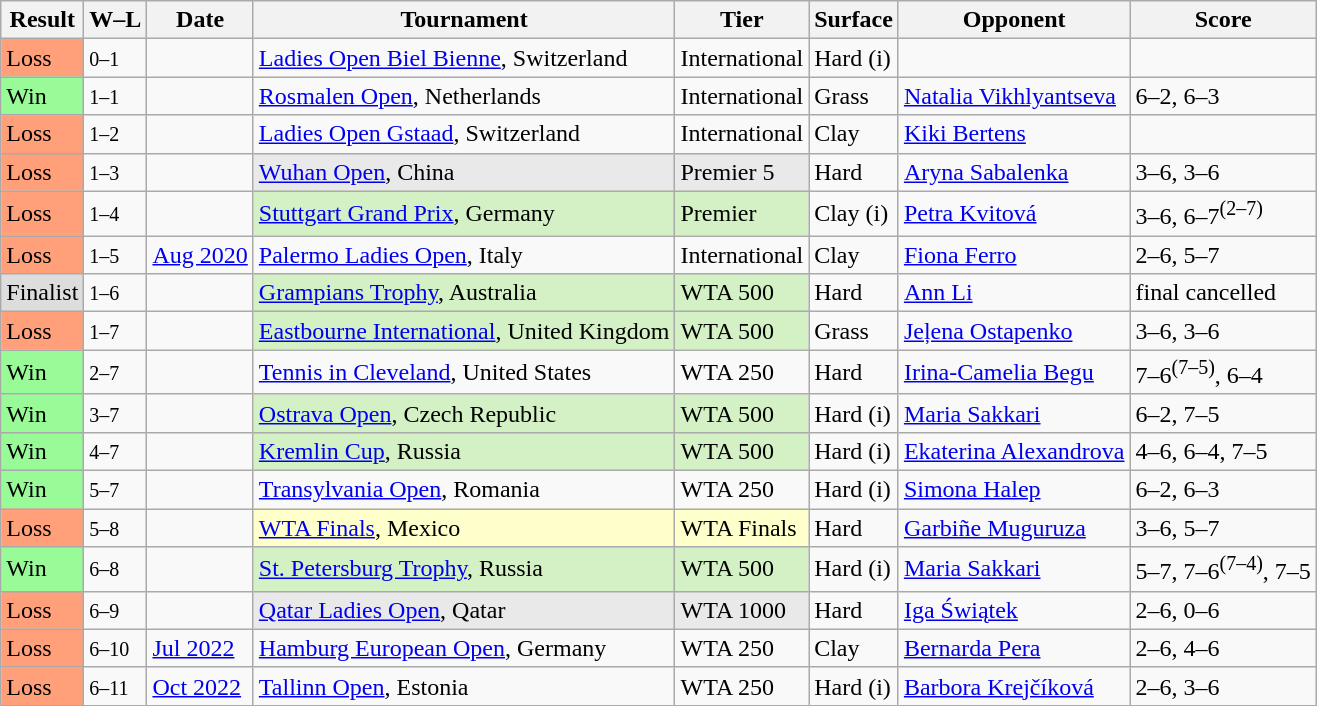<table class="sortable wikitable">
<tr>
<th>Result</th>
<th class="unsortable">W–L</th>
<th>Date</th>
<th>Tournament</th>
<th>Tier</th>
<th>Surface</th>
<th>Opponent</th>
<th class="unsortable">Score</th>
</tr>
<tr>
<td bgcolor=FFA07A>Loss</td>
<td><small>0–1</small></td>
<td><a href='#'></a></td>
<td><a href='#'>Ladies Open Biel Bienne</a>, Switzerland</td>
<td>International</td>
<td>Hard (i)</td>
<td></td>
<td></td>
</tr>
<tr>
<td bgcolor=98fb98>Win</td>
<td><small>1–1</small></td>
<td><a href='#'></a></td>
<td><a href='#'>Rosmalen Open</a>, Netherlands</td>
<td>International</td>
<td>Grass</td>
<td> <a href='#'>Natalia Vikhlyantseva</a></td>
<td>6–2, 6–3</td>
</tr>
<tr>
<td bgcolor=FFA07A>Loss</td>
<td><small>1–2</small></td>
<td><a href='#'></a></td>
<td><a href='#'>Ladies Open Gstaad</a>, Switzerland</td>
<td>International</td>
<td>Clay</td>
<td> <a href='#'>Kiki Bertens</a></td>
<td></td>
</tr>
<tr>
<td bgcolor=FFA07A>Loss</td>
<td><small>1–3</small></td>
<td><a href='#'></a></td>
<td bgcolor=e9e9e9><a href='#'>Wuhan Open</a>, China</td>
<td bgcolor=e9e9e9>Premier 5</td>
<td>Hard</td>
<td> <a href='#'>Aryna Sabalenka</a></td>
<td>3–6, 3–6</td>
</tr>
<tr>
<td bgcolor=FFA07A>Loss</td>
<td><small>1–4</small></td>
<td><a href='#'></a></td>
<td bgcolor=d4f1c5><a href='#'>Stuttgart Grand Prix</a>, Germany</td>
<td bgcolor=d4f1c5>Premier</td>
<td>Clay (i)</td>
<td> <a href='#'>Petra Kvitová</a></td>
<td>3–6, 6–7<sup>(2–7)</sup></td>
</tr>
<tr>
<td bgcolor=FFA07A>Loss</td>
<td><small>1–5</small></td>
<td><a href='#'>Aug 2020</a></td>
<td><a href='#'>Palermo Ladies Open</a>, Italy</td>
<td>International</td>
<td>Clay</td>
<td> <a href='#'>Fiona Ferro</a></td>
<td>2–6, 5–7</td>
</tr>
<tr>
<td bgcolor=dddddd>Finalist</td>
<td><small>1–6</small></td>
<td><a href='#'></a></td>
<td bgcolor=d4f1c5><a href='#'>Grampians Trophy</a>, Australia</td>
<td bgcolor=d4f1c5>WTA 500</td>
<td>Hard</td>
<td> <a href='#'>Ann Li</a></td>
<td>final cancelled</td>
</tr>
<tr>
<td bgcolor=FFA07A>Loss</td>
<td><small>1–7</small></td>
<td><a href='#'></a></td>
<td bgcolor=d4f1c5><a href='#'>Eastbourne International</a>, United Kingdom</td>
<td bgcolor=d4f1c5>WTA 500</td>
<td>Grass</td>
<td> <a href='#'>Jeļena Ostapenko</a></td>
<td>3–6, 3–6</td>
</tr>
<tr>
<td bgcolor="98fb98">Win</td>
<td><small>2–7</small></td>
<td><a href='#'></a></td>
<td><a href='#'>Tennis in Cleveland</a>, United States</td>
<td>WTA 250</td>
<td>Hard</td>
<td> <a href='#'>Irina-Camelia Begu</a></td>
<td>7–6<sup>(7–5)</sup>, 6–4</td>
</tr>
<tr>
<td bgcolor="98fb98">Win</td>
<td><small>3–7</small></td>
<td><a href='#'></a></td>
<td bgcolor=d4f1c5><a href='#'>Ostrava Open</a>, Czech Republic</td>
<td bgcolor=d4f1c5>WTA 500</td>
<td>Hard (i)</td>
<td> <a href='#'>Maria Sakkari</a></td>
<td>6–2, 7–5</td>
</tr>
<tr>
<td bgcolor="98fb98">Win</td>
<td><small>4–7</small></td>
<td><a href='#'></a></td>
<td bgcolor=d4f1c5><a href='#'>Kremlin Cup</a>, Russia</td>
<td bgcolor=d4f1c5>WTA 500</td>
<td>Hard (i)</td>
<td> <a href='#'>Ekaterina Alexandrova</a></td>
<td>4–6, 6–4, 7–5</td>
</tr>
<tr>
<td bgcolor="98fb98">Win</td>
<td><small>5–7</small></td>
<td><a href='#'></a></td>
<td><a href='#'>Transylvania Open</a>, Romania</td>
<td>WTA 250</td>
<td>Hard (i)</td>
<td> <a href='#'>Simona Halep</a></td>
<td>6–2, 6–3</td>
</tr>
<tr>
<td bgcolor=FFA07A>Loss</td>
<td><small>5–8</small></td>
<td><a href='#'></a></td>
<td bgcolor=ffffcc><a href='#'>WTA Finals</a>, Mexico</td>
<td bgcolor=ffffcc>WTA Finals</td>
<td>Hard</td>
<td> <a href='#'>Garbiñe Muguruza</a></td>
<td>3–6, 5–7</td>
</tr>
<tr>
<td bgcolor=98FB98>Win</td>
<td><small>6–8</small></td>
<td><a href='#'></a></td>
<td bgcolor=d4f1c5><a href='#'>St. Petersburg Trophy</a>, Russia</td>
<td bgcolor=d4f1c5>WTA 500</td>
<td>Hard (i)</td>
<td> <a href='#'>Maria Sakkari</a></td>
<td>5–7, 7–6<sup>(7–4)</sup>, 7–5</td>
</tr>
<tr>
<td bgcolor=FFA07A>Loss</td>
<td><small>6–9</small></td>
<td><a href='#'></a></td>
<td bgcolor=e9e9e9><a href='#'>Qatar Ladies Open</a>, Qatar</td>
<td bgcolor=e9e9e9>WTA 1000</td>
<td>Hard</td>
<td> <a href='#'>Iga Świątek</a></td>
<td>2–6, 0–6</td>
</tr>
<tr>
<td bgcolor=FFA07A>Loss</td>
<td><small>6–10</small></td>
<td><a href='#'>Jul 2022</a></td>
<td><a href='#'>Hamburg European Open</a>, Germany</td>
<td>WTA 250</td>
<td>Clay</td>
<td> <a href='#'>Bernarda Pera</a></td>
<td>2–6, 4–6</td>
</tr>
<tr>
<td bgcolor=FFA07A>Loss</td>
<td><small>6–11</small></td>
<td><a href='#'>Oct 2022</a></td>
<td><a href='#'>Tallinn Open</a>, Estonia</td>
<td>WTA 250</td>
<td>Hard (i)</td>
<td> <a href='#'>Barbora Krejčíková</a></td>
<td>2–6, 3–6</td>
</tr>
</table>
